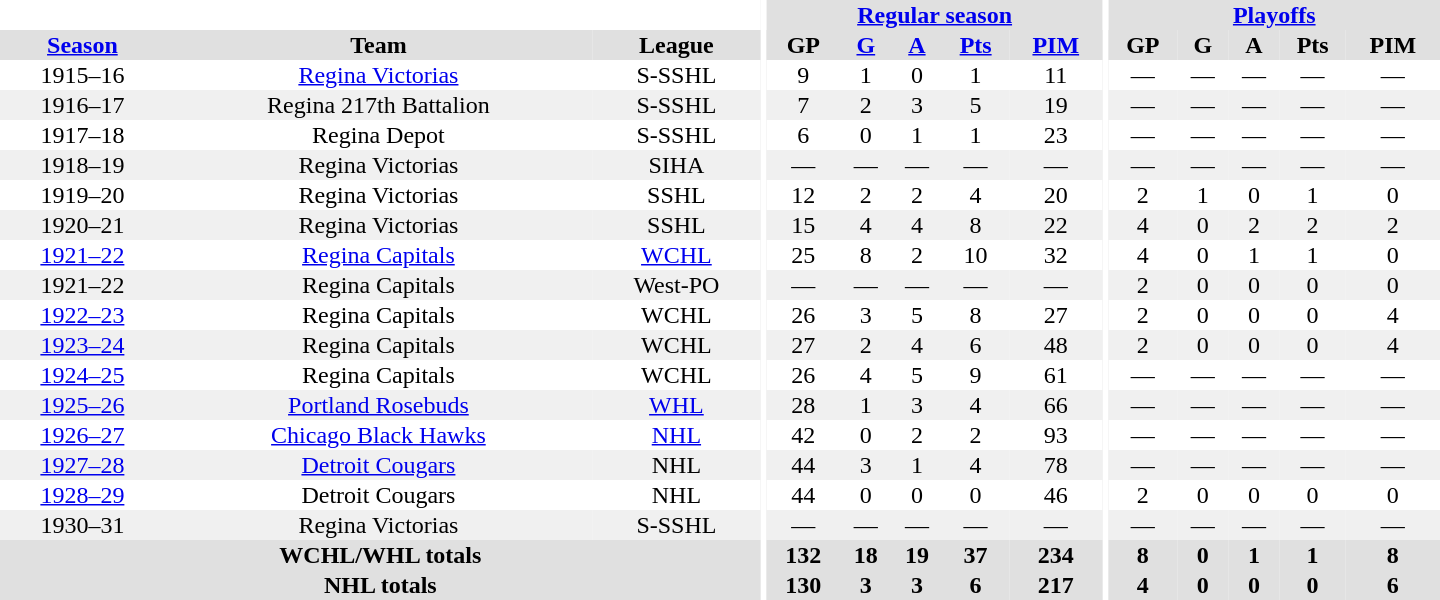<table border="0" cellpadding="1" cellspacing="0" style="text-align:center; width:60em">
<tr bgcolor="#e0e0e0">
<th colspan="3" bgcolor="#ffffff"></th>
<th rowspan="100" bgcolor="#ffffff"></th>
<th colspan="5"><a href='#'>Regular season</a></th>
<th rowspan="100" bgcolor="#ffffff"></th>
<th colspan="5"><a href='#'>Playoffs</a></th>
</tr>
<tr bgcolor="#e0e0e0">
<th><a href='#'>Season</a></th>
<th>Team</th>
<th>League</th>
<th>GP</th>
<th><a href='#'>G</a></th>
<th><a href='#'>A</a></th>
<th><a href='#'>Pts</a></th>
<th><a href='#'>PIM</a></th>
<th>GP</th>
<th>G</th>
<th>A</th>
<th>Pts</th>
<th>PIM</th>
</tr>
<tr>
<td>1915–16</td>
<td><a href='#'>Regina Victorias</a></td>
<td>S-SSHL</td>
<td>9</td>
<td>1</td>
<td>0</td>
<td>1</td>
<td>11</td>
<td>—</td>
<td>—</td>
<td>—</td>
<td>—</td>
<td>—</td>
</tr>
<tr bgcolor="#f0f0f0">
<td>1916–17</td>
<td>Regina 217th Battalion</td>
<td>S-SSHL</td>
<td>7</td>
<td>2</td>
<td>3</td>
<td>5</td>
<td>19</td>
<td>—</td>
<td>—</td>
<td>—</td>
<td>—</td>
<td>—</td>
</tr>
<tr>
<td>1917–18</td>
<td>Regina Depot</td>
<td>S-SSHL</td>
<td>6</td>
<td>0</td>
<td>1</td>
<td>1</td>
<td>23</td>
<td>—</td>
<td>—</td>
<td>—</td>
<td>—</td>
<td>—</td>
</tr>
<tr bgcolor="#f0f0f0">
<td>1918–19</td>
<td>Regina Victorias</td>
<td>SIHA</td>
<td>—</td>
<td>—</td>
<td>—</td>
<td>—</td>
<td>—</td>
<td>—</td>
<td>—</td>
<td>—</td>
<td>—</td>
<td>—</td>
</tr>
<tr>
<td>1919–20</td>
<td>Regina Victorias</td>
<td>SSHL</td>
<td>12</td>
<td>2</td>
<td>2</td>
<td>4</td>
<td>20</td>
<td>2</td>
<td>1</td>
<td>0</td>
<td>1</td>
<td>0</td>
</tr>
<tr bgcolor="#f0f0f0">
<td>1920–21</td>
<td>Regina Victorias</td>
<td>SSHL</td>
<td>15</td>
<td>4</td>
<td>4</td>
<td>8</td>
<td>22</td>
<td>4</td>
<td>0</td>
<td>2</td>
<td>2</td>
<td>2</td>
</tr>
<tr>
<td><a href='#'>1921–22</a></td>
<td><a href='#'>Regina Capitals</a></td>
<td><a href='#'>WCHL</a></td>
<td>25</td>
<td>8</td>
<td>2</td>
<td>10</td>
<td>32</td>
<td>4</td>
<td>0</td>
<td>1</td>
<td>1</td>
<td>0</td>
</tr>
<tr bgcolor="#f0f0f0">
<td>1921–22</td>
<td>Regina Capitals</td>
<td>West-PO</td>
<td>—</td>
<td>—</td>
<td>—</td>
<td>—</td>
<td>—</td>
<td>2</td>
<td>0</td>
<td>0</td>
<td>0</td>
<td>0</td>
</tr>
<tr>
<td><a href='#'>1922–23</a></td>
<td>Regina Capitals</td>
<td>WCHL</td>
<td>26</td>
<td>3</td>
<td>5</td>
<td>8</td>
<td>27</td>
<td>2</td>
<td>0</td>
<td>0</td>
<td>0</td>
<td>4</td>
</tr>
<tr bgcolor="#f0f0f0">
<td><a href='#'>1923–24</a></td>
<td>Regina Capitals</td>
<td>WCHL</td>
<td>27</td>
<td>2</td>
<td>4</td>
<td>6</td>
<td>48</td>
<td>2</td>
<td>0</td>
<td>0</td>
<td>0</td>
<td>4</td>
</tr>
<tr>
<td><a href='#'>1924–25</a></td>
<td>Regina Capitals</td>
<td>WCHL</td>
<td>26</td>
<td>4</td>
<td>5</td>
<td>9</td>
<td>61</td>
<td>—</td>
<td>—</td>
<td>—</td>
<td>—</td>
<td>—</td>
</tr>
<tr bgcolor="#f0f0f0">
<td><a href='#'>1925–26</a></td>
<td><a href='#'>Portland Rosebuds</a></td>
<td><a href='#'>WHL</a></td>
<td>28</td>
<td>1</td>
<td>3</td>
<td>4</td>
<td>66</td>
<td>—</td>
<td>—</td>
<td>—</td>
<td>—</td>
<td>—</td>
</tr>
<tr>
<td><a href='#'>1926–27</a></td>
<td><a href='#'>Chicago Black Hawks</a></td>
<td><a href='#'>NHL</a></td>
<td>42</td>
<td>0</td>
<td>2</td>
<td>2</td>
<td>93</td>
<td>—</td>
<td>—</td>
<td>—</td>
<td>—</td>
<td>—</td>
</tr>
<tr bgcolor="#f0f0f0">
<td><a href='#'>1927–28</a></td>
<td><a href='#'>Detroit Cougars</a></td>
<td>NHL</td>
<td>44</td>
<td>3</td>
<td>1</td>
<td>4</td>
<td>78</td>
<td>—</td>
<td>—</td>
<td>—</td>
<td>—</td>
<td>—</td>
</tr>
<tr>
<td><a href='#'>1928–29</a></td>
<td>Detroit Cougars</td>
<td>NHL</td>
<td>44</td>
<td>0</td>
<td>0</td>
<td>0</td>
<td>46</td>
<td>2</td>
<td>0</td>
<td>0</td>
<td>0</td>
<td>0</td>
</tr>
<tr bgcolor="#f0f0f0">
<td>1930–31</td>
<td>Regina Victorias</td>
<td>S-SSHL</td>
<td>—</td>
<td>—</td>
<td>—</td>
<td>—</td>
<td>—</td>
<td>—</td>
<td>—</td>
<td>—</td>
<td>—</td>
<td>—</td>
</tr>
<tr bgcolor="#e0e0e0">
<th colspan="3">WCHL/WHL totals</th>
<th>132</th>
<th>18</th>
<th>19</th>
<th>37</th>
<th>234</th>
<th>8</th>
<th>0</th>
<th>1</th>
<th>1</th>
<th>8</th>
</tr>
<tr bgcolor="#e0e0e0">
<th colspan="3">NHL totals</th>
<th>130</th>
<th>3</th>
<th>3</th>
<th>6</th>
<th>217</th>
<th>4</th>
<th>0</th>
<th>0</th>
<th>0</th>
<th>6</th>
</tr>
</table>
